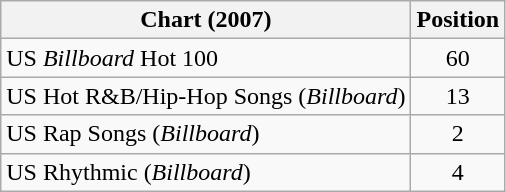<table class="wikitable">
<tr>
<th align="left">Chart (2007)</th>
<th align="center">Position</th>
</tr>
<tr>
<td>US <em>Billboard</em> Hot 100</td>
<td align="center">60</td>
</tr>
<tr>
<td>US Hot R&B/Hip-Hop Songs (<em>Billboard</em>)</td>
<td align="center">13</td>
</tr>
<tr>
<td>US Rap Songs (<em>Billboard</em>)</td>
<td align="center">2</td>
</tr>
<tr>
<td>US Rhythmic (<em>Billboard</em>)</td>
<td align="center">4</td>
</tr>
</table>
